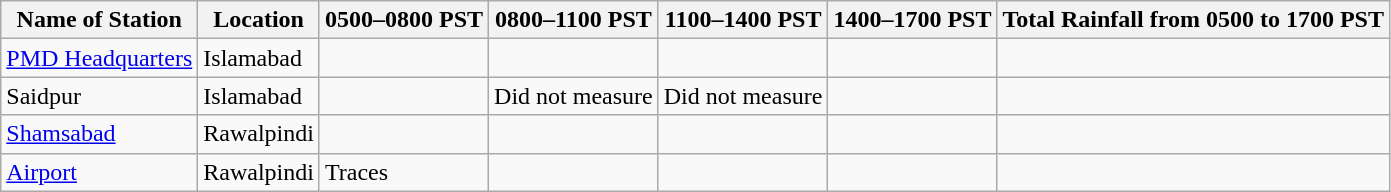<table class="wikitable sortable">
<tr>
<th>Name of Station</th>
<th>Location</th>
<th>0500–0800 PST</th>
<th>0800–1100 PST</th>
<th>1100–1400 PST</th>
<th>1400–1700 PST</th>
<th>Total Rainfall from 0500 to 1700 PST</th>
</tr>
<tr>
<td><a href='#'>PMD Headquarters</a></td>
<td>Islamabad</td>
<td></td>
<td></td>
<td></td>
<td></td>
<td></td>
</tr>
<tr>
<td>Saidpur</td>
<td>Islamabad</td>
<td></td>
<td>Did not measure</td>
<td>Did not measure</td>
<td></td>
<td></td>
</tr>
<tr>
<td><a href='#'>Shamsabad</a></td>
<td>Rawalpindi</td>
<td></td>
<td></td>
<td></td>
<td></td>
<td></td>
</tr>
<tr>
<td><a href='#'>Airport</a></td>
<td>Rawalpindi</td>
<td>Traces</td>
<td></td>
<td></td>
<td></td>
<td></td>
</tr>
</table>
